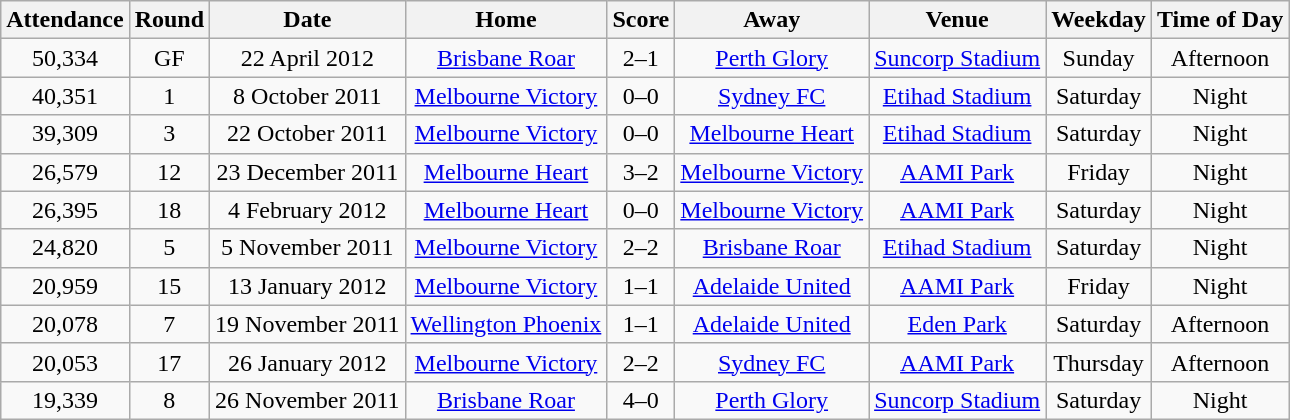<table class="wikitable sortable" style="text-align:center;">
<tr>
<th>Attendance</th>
<th>Round</th>
<th>Date</th>
<th>Home</th>
<th>Score</th>
<th>Away</th>
<th>Venue</th>
<th>Weekday</th>
<th>Time of Day</th>
</tr>
<tr>
<td>50,334</td>
<td>GF</td>
<td>22 April 2012</td>
<td><a href='#'>Brisbane Roar</a></td>
<td>2–1</td>
<td><a href='#'>Perth Glory</a></td>
<td><a href='#'>Suncorp Stadium</a></td>
<td>Sunday</td>
<td>Afternoon</td>
</tr>
<tr>
<td>40,351</td>
<td>1</td>
<td>8 October 2011</td>
<td><a href='#'>Melbourne Victory</a></td>
<td>0–0</td>
<td><a href='#'>Sydney FC</a></td>
<td><a href='#'>Etihad Stadium</a></td>
<td>Saturday</td>
<td>Night</td>
</tr>
<tr>
<td>39,309</td>
<td>3</td>
<td>22 October 2011</td>
<td><a href='#'>Melbourne Victory</a></td>
<td>0–0</td>
<td><a href='#'>Melbourne Heart</a></td>
<td><a href='#'>Etihad Stadium</a></td>
<td>Saturday</td>
<td>Night</td>
</tr>
<tr>
<td>26,579</td>
<td>12</td>
<td>23 December 2011</td>
<td><a href='#'>Melbourne Heart</a></td>
<td>3–2</td>
<td><a href='#'>Melbourne Victory</a></td>
<td><a href='#'>AAMI Park</a></td>
<td>Friday</td>
<td>Night</td>
</tr>
<tr>
<td>26,395</td>
<td>18</td>
<td>4 February 2012</td>
<td><a href='#'>Melbourne Heart</a></td>
<td>0–0</td>
<td><a href='#'>Melbourne Victory</a></td>
<td><a href='#'>AAMI Park</a></td>
<td>Saturday</td>
<td>Night</td>
</tr>
<tr>
<td>24,820</td>
<td>5</td>
<td>5 November 2011</td>
<td><a href='#'>Melbourne Victory</a></td>
<td>2–2</td>
<td><a href='#'>Brisbane Roar</a></td>
<td><a href='#'>Etihad Stadium</a></td>
<td>Saturday</td>
<td>Night</td>
</tr>
<tr>
<td>20,959</td>
<td>15</td>
<td>13 January 2012</td>
<td><a href='#'>Melbourne Victory</a></td>
<td>1–1</td>
<td><a href='#'>Adelaide United</a></td>
<td><a href='#'>AAMI Park</a></td>
<td>Friday</td>
<td>Night</td>
</tr>
<tr>
<td>20,078</td>
<td>7</td>
<td>19 November 2011</td>
<td><a href='#'>Wellington Phoenix</a></td>
<td>1–1</td>
<td><a href='#'>Adelaide United</a></td>
<td><a href='#'>Eden Park</a></td>
<td>Saturday</td>
<td>Afternoon</td>
</tr>
<tr>
<td>20,053</td>
<td>17</td>
<td>26 January 2012</td>
<td><a href='#'>Melbourne Victory</a></td>
<td>2–2</td>
<td><a href='#'>Sydney FC</a></td>
<td><a href='#'>AAMI Park</a></td>
<td>Thursday</td>
<td>Afternoon</td>
</tr>
<tr>
<td>19,339</td>
<td>8</td>
<td>26 November 2011</td>
<td><a href='#'>Brisbane Roar</a></td>
<td>4–0</td>
<td><a href='#'>Perth Glory</a></td>
<td><a href='#'>Suncorp Stadium</a></td>
<td>Saturday</td>
<td>Night</td>
</tr>
</table>
